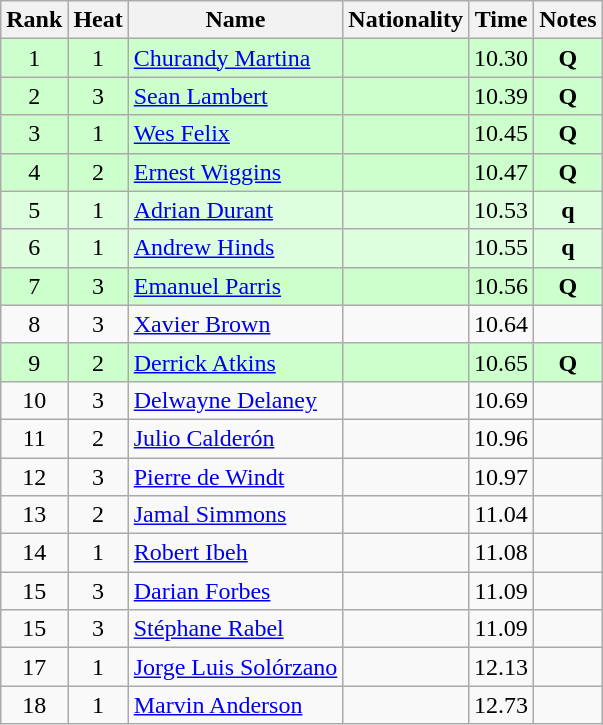<table class="wikitable sortable" style="text-align:center">
<tr>
<th>Rank</th>
<th>Heat</th>
<th>Name</th>
<th>Nationality</th>
<th>Time</th>
<th>Notes</th>
</tr>
<tr bgcolor=ccffcc>
<td align=center>1</td>
<td align=center>1</td>
<td align=left><a href='#'>Churandy Martina</a></td>
<td align=left></td>
<td>10.30</td>
<td><strong>Q</strong></td>
</tr>
<tr bgcolor=ccffcc>
<td align=center>2</td>
<td align=center>3</td>
<td align=left><a href='#'>Sean Lambert</a></td>
<td align=left></td>
<td>10.39</td>
<td><strong>Q</strong></td>
</tr>
<tr bgcolor=ccffcc>
<td align=center>3</td>
<td align=center>1</td>
<td align=left><a href='#'>Wes Felix</a></td>
<td align=left></td>
<td>10.45</td>
<td><strong>Q</strong></td>
</tr>
<tr bgcolor=ccffcc>
<td align=center>4</td>
<td align=center>2</td>
<td align=left><a href='#'>Ernest Wiggins</a></td>
<td align=left></td>
<td>10.47</td>
<td><strong>Q</strong></td>
</tr>
<tr bgcolor=ddffdd>
<td align=center>5</td>
<td align=center>1</td>
<td align=left><a href='#'>Adrian Durant</a></td>
<td align=left></td>
<td>10.53</td>
<td><strong>q</strong></td>
</tr>
<tr bgcolor=ddffdd>
<td align=center>6</td>
<td align=center>1</td>
<td align=left><a href='#'>Andrew Hinds</a></td>
<td align=left></td>
<td>10.55</td>
<td><strong>q</strong></td>
</tr>
<tr bgcolor=ccffcc>
<td align=center>7</td>
<td align=center>3</td>
<td align=left><a href='#'>Emanuel Parris</a></td>
<td align=left></td>
<td>10.56</td>
<td><strong>Q</strong></td>
</tr>
<tr>
<td align=center>8</td>
<td align=center>3</td>
<td align=left><a href='#'>Xavier Brown</a></td>
<td align=left></td>
<td>10.64</td>
<td></td>
</tr>
<tr bgcolor=ccffcc>
<td align=center>9</td>
<td align=center>2</td>
<td align=left><a href='#'>Derrick Atkins</a></td>
<td align=left></td>
<td>10.65</td>
<td><strong>Q</strong></td>
</tr>
<tr>
<td align=center>10</td>
<td align=center>3</td>
<td align=left><a href='#'>Delwayne Delaney</a></td>
<td align=left></td>
<td>10.69</td>
<td></td>
</tr>
<tr>
<td align=center>11</td>
<td align=center>2</td>
<td align=left><a href='#'>Julio Calderón</a></td>
<td align=left></td>
<td>10.96</td>
<td></td>
</tr>
<tr>
<td align=center>12</td>
<td align=center>3</td>
<td align=left><a href='#'>Pierre de Windt</a></td>
<td align=left></td>
<td>10.97</td>
<td></td>
</tr>
<tr>
<td align=center>13</td>
<td align=center>2</td>
<td align=left><a href='#'>Jamal Simmons</a></td>
<td align=left></td>
<td>11.04</td>
<td></td>
</tr>
<tr>
<td align=center>14</td>
<td align=center>1</td>
<td align=left><a href='#'>Robert Ibeh</a></td>
<td align=left></td>
<td>11.08</td>
<td></td>
</tr>
<tr>
<td align=center>15</td>
<td align=center>3</td>
<td align=left><a href='#'>Darian Forbes</a></td>
<td align=left></td>
<td>11.09</td>
<td></td>
</tr>
<tr>
<td align=center>15</td>
<td align=center>3</td>
<td align=left><a href='#'>Stéphane Rabel</a></td>
<td align=left></td>
<td>11.09</td>
<td></td>
</tr>
<tr>
<td align=center>17</td>
<td align=center>1</td>
<td align=left><a href='#'>Jorge Luis Solórzano</a></td>
<td align=left></td>
<td>12.13</td>
<td></td>
</tr>
<tr>
<td align=center>18</td>
<td align=center>1</td>
<td align=left><a href='#'>Marvin Anderson</a></td>
<td align=left></td>
<td>12.73</td>
<td></td>
</tr>
</table>
